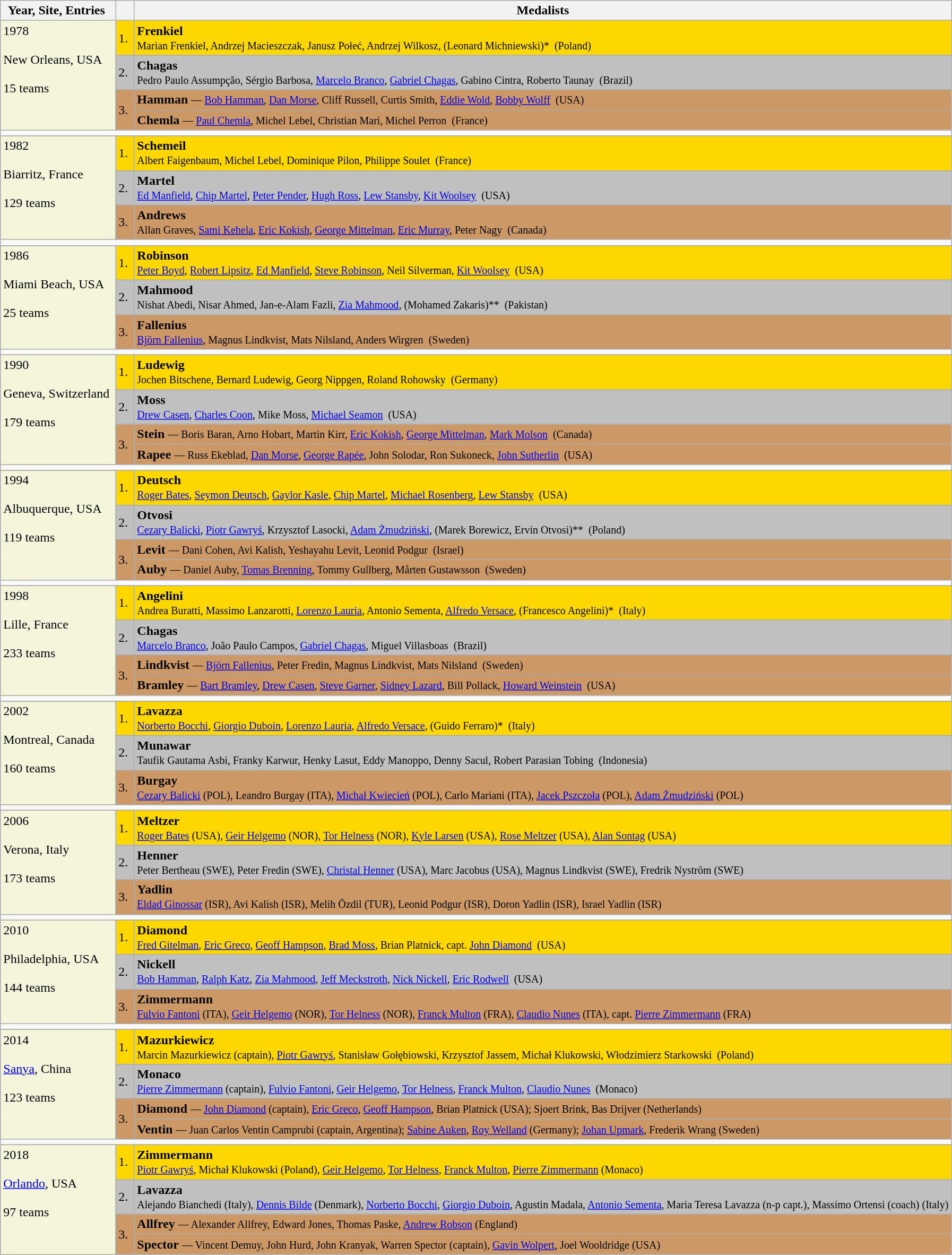<table class=wikitable>
<tr>
<th>Year, Site, Entries </th>
<th></th>
<th>Medalists</th>
</tr>
<tr bgcolor="gold">
<td rowspan="4" bgcolor="beige" valign="Top">1978 <br><br>New Orleans, USA
<br>
<br>15 teams</td>
<td>1. </td>
<td> <strong>Frenkiel</strong> <br><small>Marian Frenkiel, Andrzej Macieszczak, Janusz Połeć, Andrzej Wilkosz, (Leonard Michniewski)*  (Poland)</small></td>
</tr>
<tr bgcolor="silver">
<td>2.</td>
<td> <strong>Chagas</strong> <br><small>Pedro Paulo Assumpção, Sérgio Barbosa, <a href='#'>Marcelo Branco</a>, <a href='#'>Gabriel Chagas</a>, Gabino Cintra, Roberto Taunay  (Brazil)</small></td>
</tr>
<tr bgcolor="cc9966">
<td rowspan=2>3.</td>
<td> <strong>Hamman</strong> <small>— <a href='#'>Bob Hamman</a>, <a href='#'>Dan Morse</a>, Cliff Russell, Curtis Smith, <a href='#'>Eddie Wold</a>, <a href='#'>Bobby Wolff</a>  (USA)</small></td>
</tr>
<tr bgcolor="cc9966">
<td> <strong>Chemla</strong> <small>— <a href='#'>Paul Chemla</a>, Michel Lebel, Christian Mari, Michel Perron  (France)</small></td>
</tr>
<tr>
<td colspan=3></td>
</tr>
<tr>
</tr>
<tr bgcolor="gold">
<td rowspan="3" bgcolor="beige" valign="Top">1982 <br><br>Biarritz, France
<br>
<br>129 teams</td>
<td>1.</td>
<td> <strong>Schemeil</strong> <br><small>Albert Faigenbaum, Michel Lebel, Dominique Pilon, Philippe Soulet  (France)</small></td>
</tr>
<tr bgcolor="silver">
<td>2.</td>
<td> <strong>Martel</strong> <br><small><a href='#'>Ed Manfield</a>, <a href='#'>Chip Martel</a>, <a href='#'>Peter Pender</a>, <a href='#'>Hugh Ross</a>, <a href='#'>Lew Stansby</a>, <a href='#'>Kit Woolsey</a>  (USA)</small></td>
</tr>
<tr bgcolor="cc9966">
<td>3.</td>
<td> <strong>Andrews</strong> <br><small>Allan Graves, <a href='#'>Sami Kehela</a>, <a href='#'>Eric Kokish</a>, <a href='#'>George Mittelman</a>, <a href='#'>Eric Murray</a>, Peter Nagy  (Canada)</small></td>
</tr>
<tr>
<td colspan=3></td>
</tr>
<tr>
</tr>
<tr bgcolor="gold">
<td rowspan="3" bgcolor="beige" valign="Top">1986 <br><br>Miami Beach, USA
<br>
<br>25 teams</td>
<td>1.</td>
<td> <strong>Robinson</strong> <br><small><a href='#'>Peter Boyd</a>, <a href='#'>Robert Lipsitz</a>, <a href='#'>Ed Manfield</a>, <a href='#'>Steve Robinson</a>, Neil Silverman, <a href='#'>Kit Woolsey</a>  (USA)</small></td>
</tr>
<tr bgcolor="silver">
<td>2.</td>
<td> <strong>Mahmood</strong> <br><small>Nishat Abedi, Nisar Ahmed, Jan-e-Alam Fazli, <a href='#'>Zia Mahmood</a>, (Mohamed Zakaris)**  (Pakistan)</small></td>
</tr>
<tr bgcolor="cc9966">
<td>3.</td>
<td> <strong>Fallenius</strong> <br><small><a href='#'>Björn Fallenius</a>, Magnus Lindkvist, Mats Nilsland, Anders Wirgren  (Sweden)</small></td>
</tr>
<tr>
<td colspan=3></td>
</tr>
<tr>
</tr>
<tr bgcolor="gold">
<td rowspan="4" bgcolor="beige" valign="Top">1990 <br><br>Geneva, Switzerland 
<br>
<br>179 teams</td>
<td>1.</td>
<td> <strong>Ludewig</strong> <br><small>Jochen Bitschene, Bernard Ludewig, Georg Nippgen, Roland Rohowsky  (Germany)</small></td>
</tr>
<tr bgcolor="silver">
<td>2.</td>
<td> <strong>Moss</strong> <br><small><a href='#'>Drew Casen</a>, <a href='#'>Charles Coon</a>, Mike Moss, <a href='#'>Michael Seamon</a>  (USA)</small></td>
</tr>
<tr bgcolor="cc9966">
<td rowspan=2>3.</td>
<td> <strong>Stein</strong> <small>— Boris Baran, Arno Hobart, Martin Kirr, <a href='#'>Eric Kokish</a>, <a href='#'>George Mittelman</a>, <a href='#'>Mark Molson</a>  (Canada)</small></td>
</tr>
<tr bgcolor="cc9966">
<td> <strong>Rapee</strong> <small>— Russ Ekeblad, <a href='#'>Dan Morse</a>, <a href='#'>George Rapée</a>, John Solodar, Ron Sukoneck, <a href='#'>John Sutherlin</a>  (USA)</small></td>
</tr>
<tr>
<td colspan=3></td>
</tr>
<tr>
</tr>
<tr bgcolor="gold">
<td rowspan="4" bgcolor="beige" valign="Top">1994 <br><br>Albuquerque, USA
<br>
<br>119 teams</td>
<td>1.</td>
<td> <strong>Deutsch</strong> <br><small><a href='#'>Roger Bates</a>, <a href='#'>Seymon Deutsch</a>, <a href='#'>Gaylor Kasle</a>, <a href='#'>Chip Martel</a>, <a href='#'>Michael Rosenberg</a>, <a href='#'>Lew Stansby</a>  (USA)</small></td>
</tr>
<tr bgcolor="silver">
<td>2.</td>
<td> <strong>Otvosi</strong> <br><small><a href='#'>Cezary Balicki</a>, <a href='#'>Piotr Gawryś</a>, Krzysztof Lasocki, <a href='#'>Adam Żmudziński</a>, (Marek Borewicz, Ervin Otvosi)**  (Poland)</small></td>
</tr>
<tr bgcolor="cc9966">
<td rowspan=2>3.</td>
<td> <strong>Levit</strong> <small>— Dani Cohen, Avi Kalish, Yeshayahu Levit, Leonid Podgur  (Israel)</small></td>
</tr>
<tr bgcolor="cc9966">
<td> <strong>Auby</strong> <small>— Daniel Auby, <a href='#'>Tomas Brenning</a>, Tommy Gullberg, Mårten Gustawsson  (Sweden)</small></td>
</tr>
<tr>
<td colspan=3></td>
</tr>
<tr>
</tr>
<tr bgcolor="gold">
<td rowspan="4" bgcolor="beige" valign="Top">1998 <br><br>Lille, France
<br>
<br>233 teams</td>
<td>1.</td>
<td> <strong>Angelini</strong> <br><small>Andrea Buratti, Massimo Lanzarotti, <a href='#'>Lorenzo Lauria</a>, Antonio Sementa, <a href='#'>Alfredo Versace</a>, (Francesco Angelini)*  (Italy)</small></td>
</tr>
<tr bgcolor="silver">
<td>2.</td>
<td> <strong>Chagas</strong> <br><small><a href='#'>Marcelo Branco</a>, João Paulo Campos, <a href='#'>Gabriel Chagas</a>, Miguel Villasboas  (Brazil)</small></td>
</tr>
<tr bgcolor="cc9966">
<td rowspan=2>3.</td>
<td> <strong>Lindkvist</strong> <small>— <a href='#'>Björn Fallenius</a>, Peter Fredin, Magnus Lindkvist, Mats Nilsland  (Sweden)</small></td>
</tr>
<tr bgcolor="cc9966">
<td> <strong>Bramley</strong> <small>— <a href='#'>Bart Bramley</a>, <a href='#'>Drew Casen</a>, <a href='#'>Steve Garner</a>, <a href='#'>Sidney Lazard</a>, Bill Pollack, <a href='#'>Howard Weinstein</a>  (USA)</small></td>
</tr>
<tr>
<td colspan=3></td>
</tr>
<tr>
</tr>
<tr bgcolor="gold">
<td rowspan="3" bgcolor="beige" valign="Top">2002 <br><br>Montreal, Canada
<br>
<br>160 teams</td>
<td>1.</td>
<td> <strong>Lavazza</strong> <br><small><a href='#'>Norberto Bocchi</a>, <a href='#'>Giorgio Duboin</a>, <a href='#'>Lorenzo Lauria</a>, <a href='#'>Alfredo Versace</a>, (Guido Ferraro)*  (Italy)</small></td>
</tr>
<tr bgcolor="silver">
<td>2.</td>
<td> <strong>Munawar</strong> <br><small>Taufik Gautama Asbi, Franky Karwur, Henky Lasut, Eddy Manoppo, Denny Sacul, Robert Parasian Tobing  (Indonesia)</small></td>
</tr>
<tr bgcolor="cc9966">
<td>3.</td>
<td>  <strong>Burgay</strong> <br><small><a href='#'>Cezary Balicki</a> (POL), Leandro Burgay (ITA), <a href='#'>Michał Kwiecień</a> (POL), Carlo Mariani (ITA), <a href='#'>Jacek Pszczoła</a> (POL), <a href='#'>Adam Żmudziński</a> (POL)</small></td>
</tr>
<tr>
<td colspan=3></td>
</tr>
<tr>
</tr>
<tr bgcolor="gold">
<td rowspan="3" bgcolor="beige" valign="Top">2006 <br><br>Verona, Italy
<br>
<br>173 teams</td>
<td>1.</td>
<td>  <strong>Meltzer</strong> <br><small><a href='#'>Roger Bates</a> (USA), <a href='#'>Geir Helgemo</a> (NOR), <a href='#'>Tor Helness</a> (NOR), <a href='#'>Kyle Larsen</a> (USA), <a href='#'>Rose Meltzer</a> (USA), <a href='#'>Alan Sontag</a> (USA)</small></td>
</tr>
<tr bgcolor="silver">
<td>2.</td>
<td>  <strong>Henner</strong> <br><small>Peter Bertheau (SWE), Peter Fredin (SWE), <a href='#'>Christal Henner</a> (USA), Marc Jacobus (USA), Magnus Lindkvist (SWE), Fredrik Nyström (SWE) </small></td>
</tr>
<tr bgcolor="cc9966">
<td>3.</td>
<td>  <strong>Yadlin</strong> <br><small><a href='#'>Eldad Ginossar</a> (ISR), Avi Kalish (ISR), Melih Özdil (TUR), Leonid Podgur (ISR), Doron Yadlin (ISR), Israel Yadlin (ISR)</small></td>
</tr>
<tr>
<td colspan=3></td>
</tr>
<tr>
</tr>
<tr bgcolor="gold">
<td rowspan="3" bgcolor="beige" valign="Top">2010 <br><br>Philadelphia, USA
<br>
<br>144 teams</td>
<td>1.</td>
<td> <strong>Diamond</strong> <br><small><a href='#'>Fred Gitelman</a>, <a href='#'>Eric Greco</a>, <a href='#'>Geoff Hampson</a>, <a href='#'>Brad Moss</a>, Brian Platnick, capt. <a href='#'>John Diamond</a>  (USA)</small></td>
</tr>
<tr bgcolor="silver">
<td>2.</td>
<td> <strong>Nickell</strong> <br><small><a href='#'>Bob Hamman</a>, <a href='#'>Ralph Katz</a>, <a href='#'>Zia Mahmood</a>, <a href='#'>Jeff Meckstroth</a>, <a href='#'>Nick Nickell</a>, <a href='#'>Eric Rodwell</a>  (USA)</small></td>
</tr>
<tr bgcolor="cc9966">
<td>3.</td>
<td>   <strong>Zimmermann</strong> <br><small><a href='#'>Fulvio Fantoni</a> (ITA), <a href='#'>Geir Helgemo</a> (NOR), <a href='#'>Tor Helness</a> (NOR), <a href='#'>Franck Multon</a> (FRA), <a href='#'>Claudio Nunes</a> (ITA), capt. <a href='#'>Pierre Zimmermann</a> (FRA)</small></td>
</tr>
<tr>
<td colspan=3></td>
</tr>
<tr>
</tr>
<tr bgcolor="gold">
<td rowspan="4" bgcolor="beige" valign="Top">2014  <br><br><a href='#'>Sanya</a>, China
<br>
<br> 123 teams </td>
<td>1.</td>
<td> <strong>Mazurkiewicz</strong> <br><small>Marcin Mazurkiewicz (captain), <a href='#'>Piotr Gawryś</a>, Stanisław Gołębiowski, Krzysztof Jassem, Michał Klukowski, Włodzimierz Starkowski  (Poland)</small> </td>
</tr>
<tr bgcolor="silver">
<td>2.</td>
<td> <strong>Monaco</strong> <br><small><a href='#'>Pierre Zimmermann</a> (captain), <a href='#'>Fulvio Fantoni</a>, <a href='#'>Geir Helgemo</a>, <a href='#'>Tor Helness</a>, <a href='#'>Franck Multon</a>, <a href='#'>Claudio Nunes</a>  (Monaco)</small></td>
</tr>
<tr bgcolor="cc9966">
<td rowspan=2>3.</td>
<td>  <strong>Diamond</strong> <small>— <a href='#'>John Diamond</a> (captain), <a href='#'>Eric Greco</a>, <a href='#'>Geoff Hampson</a>, Brian Platnick (USA); Sjoert Brink, Bas Drijver (Netherlands)</small></td>
</tr>
<tr bgcolor="cc9966">
<td>   <strong>Ventin</strong> <small>— Juan Carlos Ventin Camprubi (captain, Argentina); <a href='#'>Sabine Auken</a>, <a href='#'>Roy Welland</a> (Germany); <a href='#'>Johan Upmark</a>, Frederik Wrang (Sweden)</small></td>
</tr>
<tr>
<td colspan=3></td>
</tr>
<tr>
</tr>
<tr bgcolor="gold">
<td rowspan="4" bgcolor="beige" valign="Top">2018 <br><br><a href='#'>Orlando</a>, USA
<br>
<br> 97 teams </td>
<td>1.</td>
<td>  <strong>Zimmermann</strong> <br><small><a href='#'>Piotr Gawryś</a>, Michał Klukowski (Poland), <a href='#'>Geir Helgemo</a>, <a href='#'>Tor Helness</a>,  <a href='#'>Franck Multon</a>, <a href='#'>Pierre Zimmermann</a> (Monaco)</small> </td>
</tr>
<tr bgcolor="silver">
<td>2.</td>
<td>  <strong>Lavazza</strong> <br><small>Alejando Bianchedi (Italy), <a href='#'>Dennis Bilde</a> (Denmark), <a href='#'>Norberto Bocchi</a>, <a href='#'>Giorgio Duboin</a>, Agustin Madala, <a href='#'>Antonio Sementa</a>, Maria Teresa Lavazza (n-p capt.), Massimo Ortensi (coach) (Italy)</small></td>
</tr>
<tr bgcolor="cc9966">
<td rowspan=2>3.</td>
<td> <strong>Allfrey</strong> <small>— Alexander Allfrey, Edward Jones, Thomas Paske, <a href='#'>Andrew Robson</a> (England)</small></td>
</tr>
<tr bgcolor="cc9966">
<td> <strong>Spector</strong> <small>— Vincent Demuy, John Hurd, John Kranyak, Warren Spector (captain), <a href='#'>Gavin Wolpert</a>, Joel Wooldridge (USA)</small></td>
</tr>
</table>
